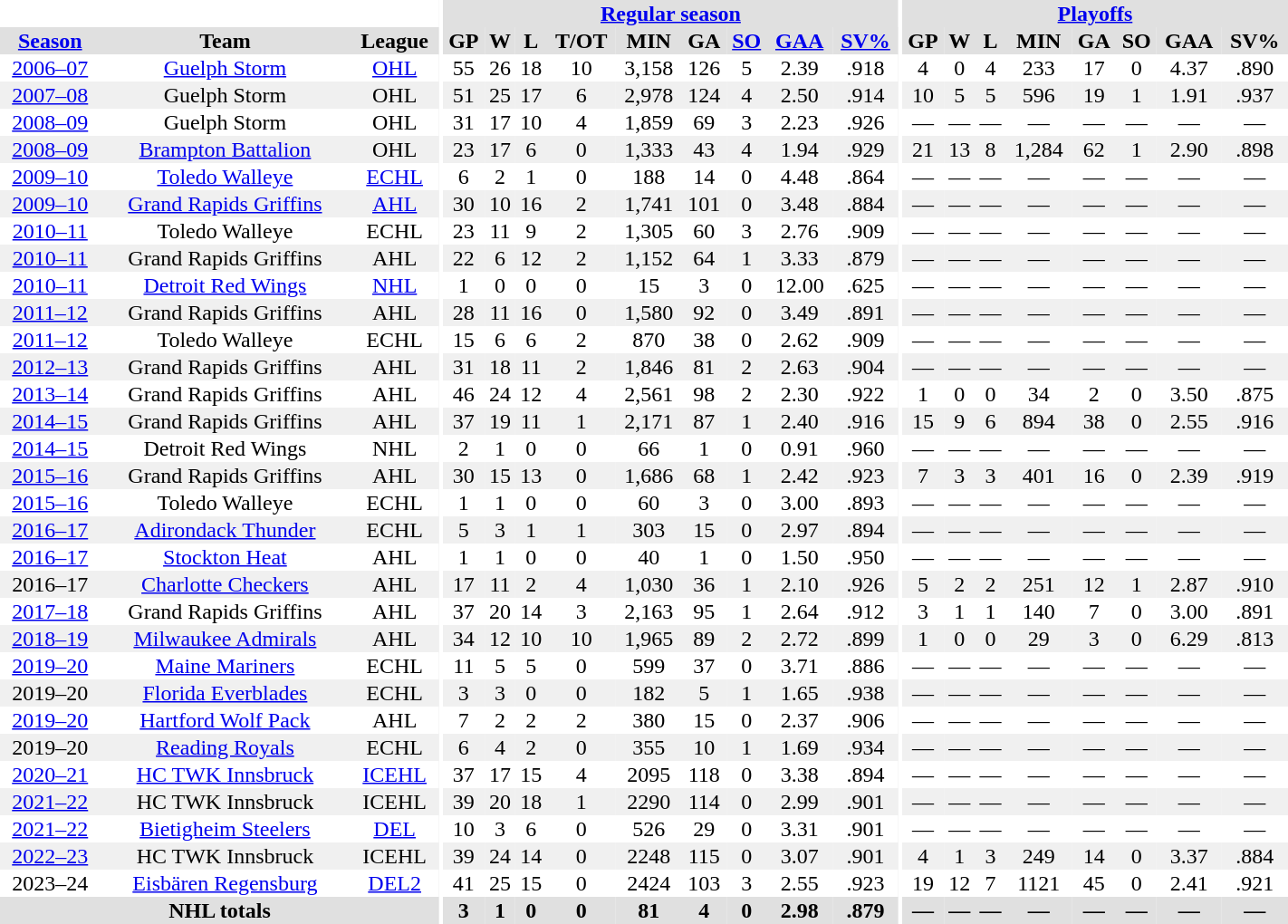<table border="0" cellpadding="1" cellspacing="0" style="text-align:center; width:75%">
<tr ALIGN="center" bgcolor="#e0e0e0">
<th align="center" colspan="3" bgcolor="#ffffff"></th>
<th align="center" rowspan="99" bgcolor="#ffffff"></th>
<th align="center" colspan="9" bgcolor="#e0e0e0"><a href='#'>Regular season</a></th>
<th align="center" rowspan="99" bgcolor="#ffffff"></th>
<th align="center" colspan="8" bgcolor="#e0e0e0"><a href='#'>Playoffs</a></th>
</tr>
<tr ALIGN="center" bgcolor="#e0e0e0">
<th><a href='#'>Season</a></th>
<th>Team</th>
<th>League</th>
<th>GP</th>
<th>W</th>
<th>L</th>
<th>T/OT</th>
<th>MIN</th>
<th>GA</th>
<th><a href='#'>SO</a></th>
<th><a href='#'>GAA</a></th>
<th><a href='#'>SV%</a></th>
<th>GP</th>
<th>W</th>
<th>L</th>
<th>MIN</th>
<th>GA</th>
<th>SO</th>
<th>GAA</th>
<th>SV%</th>
</tr>
<tr ALIGN="center">
<td><a href='#'>2006–07</a></td>
<td><a href='#'>Guelph Storm</a></td>
<td><a href='#'>OHL</a></td>
<td>55</td>
<td>26</td>
<td>18</td>
<td>10</td>
<td>3,158</td>
<td>126</td>
<td>5</td>
<td>2.39</td>
<td>.918</td>
<td>4</td>
<td>0</td>
<td>4</td>
<td>233</td>
<td>17</td>
<td>0</td>
<td>4.37</td>
<td>.890</td>
</tr>
<tr ALIGN="center" bgcolor="#f0f0f0">
<td><a href='#'>2007–08</a></td>
<td>Guelph Storm</td>
<td>OHL</td>
<td>51</td>
<td>25</td>
<td>17</td>
<td>6</td>
<td>2,978</td>
<td>124</td>
<td>4</td>
<td>2.50</td>
<td>.914</td>
<td>10</td>
<td>5</td>
<td>5</td>
<td>596</td>
<td>19</td>
<td>1</td>
<td>1.91</td>
<td>.937</td>
</tr>
<tr ALIGN="center">
<td><a href='#'>2008–09</a></td>
<td>Guelph Storm</td>
<td>OHL</td>
<td>31</td>
<td>17</td>
<td>10</td>
<td>4</td>
<td>1,859</td>
<td>69</td>
<td>3</td>
<td>2.23</td>
<td>.926</td>
<td>—</td>
<td>—</td>
<td>—</td>
<td>—</td>
<td>—</td>
<td>—</td>
<td>—</td>
<td>—</td>
</tr>
<tr ALIGN="center" bgcolor="#f0f0f0">
<td><a href='#'>2008–09</a></td>
<td><a href='#'>Brampton Battalion</a></td>
<td>OHL</td>
<td>23</td>
<td>17</td>
<td>6</td>
<td>0</td>
<td>1,333</td>
<td>43</td>
<td>4</td>
<td>1.94</td>
<td>.929</td>
<td>21</td>
<td>13</td>
<td>8</td>
<td>1,284</td>
<td>62</td>
<td>1</td>
<td>2.90</td>
<td>.898</td>
</tr>
<tr ALIGN="center">
<td><a href='#'>2009–10</a></td>
<td><a href='#'>Toledo Walleye</a></td>
<td><a href='#'>ECHL</a></td>
<td>6</td>
<td>2</td>
<td>1</td>
<td>0</td>
<td>188</td>
<td>14</td>
<td>0</td>
<td>4.48</td>
<td>.864</td>
<td>—</td>
<td>—</td>
<td>—</td>
<td>—</td>
<td>—</td>
<td>—</td>
<td>—</td>
<td>—</td>
</tr>
<tr ALIGN="center" bgcolor="#f0f0f0">
<td><a href='#'>2009–10</a></td>
<td><a href='#'>Grand Rapids Griffins</a></td>
<td><a href='#'>AHL</a></td>
<td>30</td>
<td>10</td>
<td>16</td>
<td>2</td>
<td>1,741</td>
<td>101</td>
<td>0</td>
<td>3.48</td>
<td>.884</td>
<td>—</td>
<td>—</td>
<td>—</td>
<td>—</td>
<td>—</td>
<td>—</td>
<td>—</td>
<td>—</td>
</tr>
<tr ALIGN="center">
<td><a href='#'>2010–11</a></td>
<td>Toledo Walleye</td>
<td>ECHL</td>
<td>23</td>
<td>11</td>
<td>9</td>
<td>2</td>
<td>1,305</td>
<td>60</td>
<td>3</td>
<td>2.76</td>
<td>.909</td>
<td>—</td>
<td>—</td>
<td>—</td>
<td>—</td>
<td>—</td>
<td>—</td>
<td>—</td>
<td>—</td>
</tr>
<tr ALIGN="center" bgcolor="#f0f0f0">
<td><a href='#'>2010–11</a></td>
<td>Grand Rapids Griffins</td>
<td>AHL</td>
<td>22</td>
<td>6</td>
<td>12</td>
<td>2</td>
<td>1,152</td>
<td>64</td>
<td>1</td>
<td>3.33</td>
<td>.879</td>
<td>—</td>
<td>—</td>
<td>—</td>
<td>—</td>
<td>—</td>
<td>—</td>
<td>—</td>
<td>—</td>
</tr>
<tr ALIGN="center">
<td><a href='#'>2010–11</a></td>
<td><a href='#'>Detroit Red Wings</a></td>
<td><a href='#'>NHL</a></td>
<td>1</td>
<td>0</td>
<td>0</td>
<td>0</td>
<td>15</td>
<td>3</td>
<td>0</td>
<td>12.00</td>
<td>.625</td>
<td>—</td>
<td>—</td>
<td>—</td>
<td>—</td>
<td>—</td>
<td>—</td>
<td>—</td>
<td>—</td>
</tr>
<tr ALIGN="center" bgcolor="#f0f0f0">
<td><a href='#'>2011–12</a></td>
<td>Grand Rapids Griffins</td>
<td>AHL</td>
<td>28</td>
<td>11</td>
<td>16</td>
<td>0</td>
<td>1,580</td>
<td>92</td>
<td>0</td>
<td>3.49</td>
<td>.891</td>
<td>—</td>
<td>—</td>
<td>—</td>
<td>—</td>
<td>—</td>
<td>—</td>
<td>—</td>
<td>—</td>
</tr>
<tr ALIGN="center">
<td><a href='#'>2011–12</a></td>
<td>Toledo Walleye</td>
<td>ECHL</td>
<td>15</td>
<td>6</td>
<td>6</td>
<td>2</td>
<td>870</td>
<td>38</td>
<td>0</td>
<td>2.62</td>
<td>.909</td>
<td>—</td>
<td>—</td>
<td>—</td>
<td>—</td>
<td>—</td>
<td>—</td>
<td>—</td>
<td>—</td>
</tr>
<tr ALIGN="center"  bgcolor="#f0f0f0">
<td><a href='#'>2012–13</a></td>
<td>Grand Rapids Griffins</td>
<td>AHL</td>
<td>31</td>
<td>18</td>
<td>11</td>
<td>2</td>
<td>1,846</td>
<td>81</td>
<td>2</td>
<td>2.63</td>
<td>.904</td>
<td>—</td>
<td>—</td>
<td>—</td>
<td>—</td>
<td>—</td>
<td>—</td>
<td>—</td>
<td>—</td>
</tr>
<tr ALIGN="center">
<td><a href='#'>2013–14</a></td>
<td>Grand Rapids Griffins</td>
<td>AHL</td>
<td>46</td>
<td>24</td>
<td>12</td>
<td>4</td>
<td>2,561</td>
<td>98</td>
<td>2</td>
<td>2.30</td>
<td>.922</td>
<td>1</td>
<td>0</td>
<td>0</td>
<td>34</td>
<td>2</td>
<td>0</td>
<td>3.50</td>
<td>.875</td>
</tr>
<tr ALIGN="center"  bgcolor="#f0f0f0">
<td><a href='#'>2014–15</a></td>
<td>Grand Rapids Griffins</td>
<td>AHL</td>
<td>37</td>
<td>19</td>
<td>11</td>
<td>1</td>
<td>2,171</td>
<td>87</td>
<td>1</td>
<td>2.40</td>
<td>.916</td>
<td>15</td>
<td>9</td>
<td>6</td>
<td>894</td>
<td>38</td>
<td>0</td>
<td>2.55</td>
<td>.916</td>
</tr>
<tr ALIGN="center">
<td><a href='#'>2014–15</a></td>
<td>Detroit Red Wings</td>
<td>NHL</td>
<td>2</td>
<td>1</td>
<td>0</td>
<td>0</td>
<td>66</td>
<td>1</td>
<td>0</td>
<td>0.91</td>
<td>.960</td>
<td>—</td>
<td>—</td>
<td>—</td>
<td>—</td>
<td>—</td>
<td>—</td>
<td>—</td>
<td>—</td>
</tr>
<tr ALIGN="center"  bgcolor="#f0f0f0">
<td><a href='#'>2015–16</a></td>
<td>Grand Rapids Griffins</td>
<td>AHL</td>
<td>30</td>
<td>15</td>
<td>13</td>
<td>0</td>
<td>1,686</td>
<td>68</td>
<td>1</td>
<td>2.42</td>
<td>.923</td>
<td>7</td>
<td>3</td>
<td>3</td>
<td>401</td>
<td>16</td>
<td>0</td>
<td>2.39</td>
<td>.919</td>
</tr>
<tr ALIGN="center">
<td><a href='#'>2015–16</a></td>
<td>Toledo Walleye</td>
<td>ECHL</td>
<td>1</td>
<td>1</td>
<td>0</td>
<td>0</td>
<td>60</td>
<td>3</td>
<td>0</td>
<td>3.00</td>
<td>.893</td>
<td>—</td>
<td>—</td>
<td>—</td>
<td>—</td>
<td>—</td>
<td>—</td>
<td>—</td>
<td>—</td>
</tr>
<tr ALIGN="center"  bgcolor="#f0f0f0">
<td><a href='#'>2016–17</a></td>
<td><a href='#'>Adirondack Thunder</a></td>
<td>ECHL</td>
<td>5</td>
<td>3</td>
<td>1</td>
<td>1</td>
<td>303</td>
<td>15</td>
<td>0</td>
<td>2.97</td>
<td>.894</td>
<td>—</td>
<td>—</td>
<td>—</td>
<td>—</td>
<td>—</td>
<td>—</td>
<td>—</td>
<td>—</td>
</tr>
<tr ALIGN="center">
<td><a href='#'>2016–17</a></td>
<td><a href='#'>Stockton Heat</a></td>
<td>AHL</td>
<td>1</td>
<td>1</td>
<td>0</td>
<td>0</td>
<td>40</td>
<td>1</td>
<td>0</td>
<td>1.50</td>
<td>.950</td>
<td>—</td>
<td>—</td>
<td>—</td>
<td>—</td>
<td>—</td>
<td>—</td>
<td>—</td>
<td>—</td>
</tr>
<tr ALIGN="center"  bgcolor="#f0f0f0">
<td>2016–17</td>
<td><a href='#'>Charlotte Checkers</a></td>
<td>AHL</td>
<td>17</td>
<td>11</td>
<td>2</td>
<td>4</td>
<td>1,030</td>
<td>36</td>
<td>1</td>
<td>2.10</td>
<td>.926</td>
<td>5</td>
<td>2</td>
<td>2</td>
<td>251</td>
<td>12</td>
<td>1</td>
<td>2.87</td>
<td>.910</td>
</tr>
<tr ALIGN="center">
<td><a href='#'>2017–18</a></td>
<td>Grand Rapids Griffins</td>
<td>AHL</td>
<td>37</td>
<td>20</td>
<td>14</td>
<td>3</td>
<td>2,163</td>
<td>95</td>
<td>1</td>
<td>2.64</td>
<td>.912</td>
<td>3</td>
<td>1</td>
<td>1</td>
<td>140</td>
<td>7</td>
<td>0</td>
<td>3.00</td>
<td>.891</td>
</tr>
<tr ALIGN="center"  bgcolor="#f0f0f0">
<td><a href='#'>2018–19</a></td>
<td><a href='#'>Milwaukee Admirals</a></td>
<td>AHL</td>
<td>34</td>
<td>12</td>
<td>10</td>
<td>10</td>
<td>1,965</td>
<td>89</td>
<td>2</td>
<td>2.72</td>
<td>.899</td>
<td>1</td>
<td>0</td>
<td>0</td>
<td>29</td>
<td>3</td>
<td>0</td>
<td>6.29</td>
<td>.813</td>
</tr>
<tr ALIGN="center">
<td><a href='#'>2019–20</a></td>
<td><a href='#'>Maine Mariners</a></td>
<td>ECHL</td>
<td>11</td>
<td>5</td>
<td>5</td>
<td>0</td>
<td>599</td>
<td>37</td>
<td>0</td>
<td>3.71</td>
<td>.886</td>
<td>—</td>
<td>—</td>
<td>—</td>
<td>—</td>
<td>—</td>
<td>—</td>
<td>—</td>
<td>—</td>
</tr>
<tr ALIGN="center" bgcolor="#f0f0f0">
<td>2019–20</td>
<td><a href='#'>Florida Everblades</a></td>
<td>ECHL</td>
<td>3</td>
<td>3</td>
<td>0</td>
<td>0</td>
<td>182</td>
<td>5</td>
<td>1</td>
<td>1.65</td>
<td>.938</td>
<td>—</td>
<td>—</td>
<td>—</td>
<td>—</td>
<td>—</td>
<td>—</td>
<td>—</td>
<td>—</td>
</tr>
<tr ALIGN="center">
<td><a href='#'>2019–20</a></td>
<td><a href='#'>Hartford Wolf Pack</a></td>
<td>AHL</td>
<td>7</td>
<td>2</td>
<td>2</td>
<td>2</td>
<td>380</td>
<td>15</td>
<td>0</td>
<td>2.37</td>
<td>.906</td>
<td>—</td>
<td>—</td>
<td>—</td>
<td>—</td>
<td>—</td>
<td>—</td>
<td>—</td>
<td>—</td>
</tr>
<tr ALIGN="center" bgcolor="#f0f0f0">
<td>2019–20</td>
<td><a href='#'>Reading Royals</a></td>
<td>ECHL</td>
<td>6</td>
<td>4</td>
<td>2</td>
<td>0</td>
<td>355</td>
<td>10</td>
<td>1</td>
<td>1.69</td>
<td>.934</td>
<td>—</td>
<td>—</td>
<td>—</td>
<td>—</td>
<td>—</td>
<td>—</td>
<td>—</td>
<td>—</td>
</tr>
<tr ALIGN="center">
<td><a href='#'>2020–21</a></td>
<td><a href='#'>HC TWK Innsbruck</a></td>
<td><a href='#'>ICEHL</a></td>
<td>37</td>
<td>17</td>
<td>15</td>
<td>4</td>
<td>2095</td>
<td>118</td>
<td>0</td>
<td>3.38</td>
<td>.894</td>
<td>—</td>
<td>—</td>
<td>—</td>
<td>—</td>
<td>—</td>
<td>—</td>
<td>—</td>
<td>—</td>
</tr>
<tr ALIGN="center"  bgcolor="#f0f0f0">
<td><a href='#'>2021–22</a></td>
<td>HC TWK Innsbruck</td>
<td>ICEHL</td>
<td>39</td>
<td>20</td>
<td>18</td>
<td>1</td>
<td>2290</td>
<td>114</td>
<td>0</td>
<td>2.99</td>
<td>.901</td>
<td>—</td>
<td>—</td>
<td>—</td>
<td>—</td>
<td>—</td>
<td>—</td>
<td>—</td>
<td>—</td>
</tr>
<tr ALIGN="center">
<td><a href='#'>2021–22</a></td>
<td><a href='#'>Bietigheim Steelers</a></td>
<td><a href='#'>DEL</a></td>
<td>10</td>
<td>3</td>
<td>6</td>
<td>0</td>
<td>526</td>
<td>29</td>
<td>0</td>
<td>3.31</td>
<td>.901</td>
<td>—</td>
<td>—</td>
<td>—</td>
<td>—</td>
<td>—</td>
<td>—</td>
<td>—</td>
<td>—</td>
</tr>
<tr ALIGN="center"  bgcolor="#f0f0f0">
<td><a href='#'>2022–23</a></td>
<td>HC TWK Innsbruck</td>
<td>ICEHL</td>
<td>39</td>
<td>24</td>
<td>14</td>
<td>0</td>
<td>2248</td>
<td>115</td>
<td>0</td>
<td>3.07</td>
<td>.901</td>
<td>4</td>
<td>1</td>
<td>3</td>
<td>249</td>
<td>14</td>
<td>0</td>
<td>3.37</td>
<td>.884</td>
</tr>
<tr ALIGN="center">
<td>2023–24</td>
<td><a href='#'>Eisbären Regensburg</a></td>
<td><a href='#'>DEL2</a></td>
<td>41</td>
<td>25</td>
<td>15</td>
<td>0</td>
<td>2424</td>
<td>103</td>
<td>3</td>
<td>2.55</td>
<td>.923</td>
<td>19</td>
<td>12</td>
<td>7</td>
<td>1121</td>
<td>45</td>
<td>0</td>
<td>2.41</td>
<td>.921</td>
</tr>
<tr bgcolor="#e0e0e0">
<th colspan=3>NHL totals</th>
<th>3</th>
<th>1</th>
<th>0</th>
<th>0</th>
<th>81</th>
<th>4</th>
<th>0</th>
<th>2.98</th>
<th>.879</th>
<th>—</th>
<th>—</th>
<th>—</th>
<th>—</th>
<th>—</th>
<th>—</th>
<th>—</th>
<th>—</th>
</tr>
</table>
